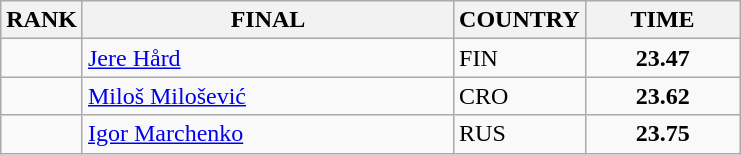<table class="wikitable">
<tr>
<th>RANK</th>
<th align="left" style="width: 15em">FINAL</th>
<th>COUNTRY</th>
<th style="width: 6em">TIME</th>
</tr>
<tr>
<td align="center"></td>
<td><a href='#'>Jere Hård</a></td>
<td> FIN</td>
<td align="center"><strong>23.47</strong></td>
</tr>
<tr>
<td align="center"></td>
<td><a href='#'>Miloš Milošević</a></td>
<td> CRO</td>
<td align="center"><strong>23.62</strong></td>
</tr>
<tr>
<td align="center"></td>
<td><a href='#'>Igor Marchenko</a></td>
<td> RUS</td>
<td align="center"><strong>23.75</strong></td>
</tr>
</table>
